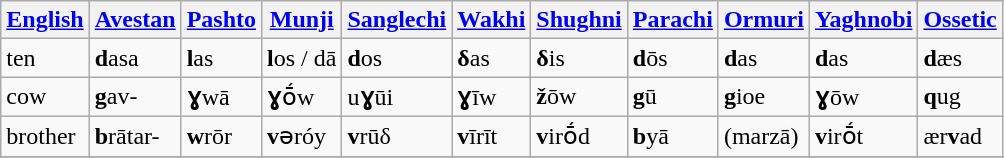<table class="wikitable">
<tr>
<th><a href='#'>English</a></th>
<th><a href='#'>Avestan</a></th>
<th><a href='#'>Pashto</a></th>
<th><a href='#'>Munji</a></th>
<th><a href='#'>Sanglechi</a></th>
<th><a href='#'>Wakhi</a></th>
<th><a href='#'>Shughni</a></th>
<th><a href='#'>Parachi</a></th>
<th><a href='#'>Ormuri</a></th>
<th><a href='#'>Yaghnobi</a></th>
<th><a href='#'>Ossetic</a></th>
</tr>
<tr>
<td>ten</td>
<td><strong>d</strong>asa</td>
<td><strong>l</strong>as</td>
<td><strong>l</strong>os / dā</td>
<td><strong>d</strong>os</td>
<td><strong>δ</strong>as</td>
<td><strong>δ</strong>is</td>
<td><strong>d</strong>ōs</td>
<td><strong>d</strong>as</td>
<td><strong>d</strong>as</td>
<td><strong>d</strong>æs</td>
</tr>
<tr>
<td>cow</td>
<td><strong>g</strong>av-</td>
<td><strong>ɣ</strong>wā</td>
<td><strong>ɣ</strong>ṓw</td>
<td>u<strong>ɣ</strong>ūi</td>
<td><strong>ɣ</strong>īw</td>
<td><strong>ž</strong>ōw</td>
<td><strong>g</strong>ū</td>
<td><strong>g</strong>ioe</td>
<td><strong>ɣ</strong>ōw</td>
<td><strong>q</strong>ug</td>
</tr>
<tr>
<td>brother</td>
<td><strong>b</strong>rātar-</td>
<td><strong>w</strong>rōr</td>
<td><strong>v</strong>əróy</td>
<td><strong>v</strong>rūδ</td>
<td><strong>v</strong>īrīt</td>
<td><strong>v</strong>irṓd</td>
<td><strong>b</strong>yā</td>
<td>(marzā)</td>
<td><strong>v</strong>irṓt</td>
<td>ær<strong>v</strong>ad</td>
</tr>
<tr>
</tr>
</table>
